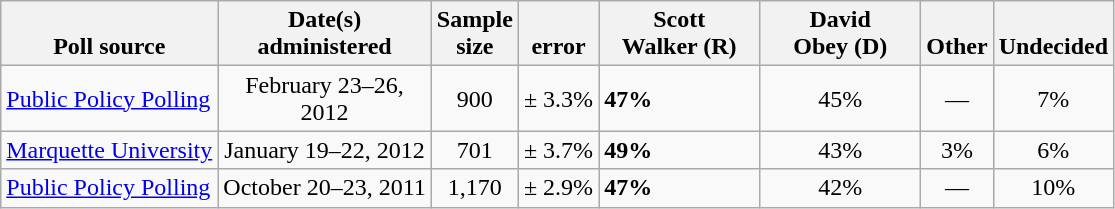<table class="wikitable">
<tr valign= bottom>
<th>Poll source</th>
<th style="width:135px;">Date(s)<br>administered</th>
<th class=small>Sample<br>size</th>
<th><br>error</th>
<th style="width:100px;">Scott<br>Walker (R)</th>
<th style="width:100px;">David<br>Obey (D)</th>
<th>Other</th>
<th>Undecided</th>
</tr>
<tr>
<td><a href='#'>Public Policy Polling</a></td>
<td align=center>February 23–26, 2012</td>
<td align=center>900</td>
<td align=center>± 3.3%</td>
<td><strong>47%</strong></td>
<td align=center>45%</td>
<td align=center>—</td>
<td align=center>7%</td>
</tr>
<tr>
<td><a href='#'>Marquette University</a></td>
<td align=center>January 19–22, 2012</td>
<td align=center>701</td>
<td align=center>± 3.7%</td>
<td><strong>49%</strong></td>
<td align=center>43%</td>
<td align=center>3%</td>
<td align=center>6%</td>
</tr>
<tr>
<td><a href='#'>Public Policy Polling</a></td>
<td align=center>October 20–23, 2011</td>
<td align=center>1,170</td>
<td align=center>± 2.9%</td>
<td><strong>47%</strong></td>
<td align=center>42%</td>
<td align=center>—</td>
<td align=center>10%</td>
</tr>
</table>
